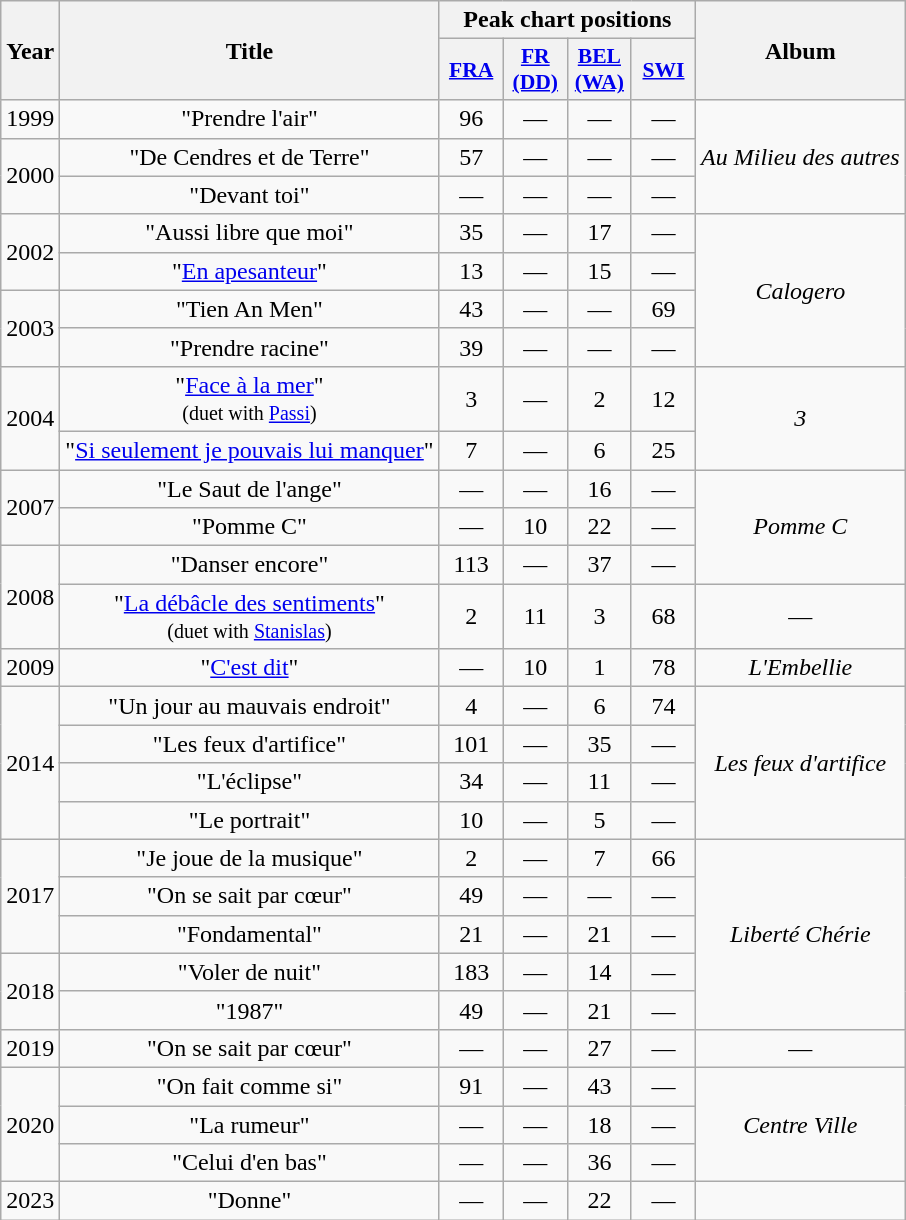<table class="wikitable plainrowheaders" style="text-align:center;">
<tr>
<th rowspan="2">Year</th>
<th rowspan="2">Title</th>
<th colspan="4">Peak chart positions</th>
<th rowspan="2">Album</th>
</tr>
<tr>
<th scope="col" style="width:2.5em;font-size:90%;"><a href='#'>FRA</a><br></th>
<th scope="col" style="width:2.5em;font-size:90%;"><a href='#'>FR<br>(DD)</a></th>
<th scope="col" style="width:2.5em;font-size:90%;"><a href='#'>BEL<br>(WA)</a><br></th>
<th scope="col" style="width:2.5em;font-size:90%;"><a href='#'>SWI</a><br></th>
</tr>
<tr>
<td>1999</td>
<td>"Prendre l'air"</td>
<td>96</td>
<td>—</td>
<td>—</td>
<td>—</td>
<td rowspan="3"><em>Au Milieu des autres</em></td>
</tr>
<tr>
<td rowspan="2">2000</td>
<td>"De Cendres et de Terre"</td>
<td>57</td>
<td>—</td>
<td>—</td>
<td>—</td>
</tr>
<tr>
<td>"Devant toi"</td>
<td>—</td>
<td>—</td>
<td>—</td>
<td>—</td>
</tr>
<tr>
<td rowspan="2">2002</td>
<td>"Aussi libre que moi"</td>
<td>35</td>
<td>—</td>
<td>17</td>
<td>—</td>
<td rowspan="4"><em>Calogero</em></td>
</tr>
<tr>
<td>"<a href='#'>En apesanteur</a>"</td>
<td>13</td>
<td>—</td>
<td>15</td>
<td>—</td>
</tr>
<tr>
<td rowspan="2">2003</td>
<td>"Tien An Men"</td>
<td>43</td>
<td>—</td>
<td>—</td>
<td>69</td>
</tr>
<tr>
<td>"Prendre racine"</td>
<td>39</td>
<td>—</td>
<td>—</td>
<td>—</td>
</tr>
<tr>
<td rowspan="2">2004</td>
<td>"<a href='#'>Face à la mer</a>" <br><small>(duet with <a href='#'>Passi</a>)</small></td>
<td>3</td>
<td>—</td>
<td>2</td>
<td>12</td>
<td rowspan="2"><em>3</em></td>
</tr>
<tr>
<td>"<a href='#'>Si seulement je pouvais lui manquer</a>"</td>
<td>7</td>
<td>—</td>
<td>6</td>
<td>25</td>
</tr>
<tr>
<td rowspan="2">2007</td>
<td>"Le Saut de l'ange"</td>
<td>—</td>
<td>—</td>
<td>16</td>
<td>—</td>
<td rowspan="3"><em>Pomme C</em></td>
</tr>
<tr>
<td>"Pomme C"</td>
<td>—</td>
<td>10</td>
<td>22</td>
<td>—</td>
</tr>
<tr>
<td rowspan="2">2008</td>
<td>"Danser encore"</td>
<td>113<br></td>
<td>—</td>
<td>37</td>
<td>—</td>
</tr>
<tr>
<td>"<a href='#'>La débâcle des sentiments</a>" <br><small>(duet with <a href='#'>Stanislas</a>)</small></td>
<td>2</td>
<td>11</td>
<td>3</td>
<td>68</td>
<td>—</td>
</tr>
<tr>
<td>2009</td>
<td>"<a href='#'>C'est dit</a>"</td>
<td>—</td>
<td>10</td>
<td>1</td>
<td>78</td>
<td><em>L'Embellie</em></td>
</tr>
<tr>
<td rowspan="4">2014</td>
<td>"Un jour au mauvais endroit"</td>
<td>4</td>
<td>—</td>
<td>6</td>
<td>74</td>
<td rowspan="4"><em>Les feux d'artifice</em></td>
</tr>
<tr>
<td>"Les feux d'artifice"</td>
<td>101</td>
<td>—</td>
<td>35</td>
<td>—</td>
</tr>
<tr>
<td>"L'éclipse"</td>
<td>34</td>
<td>—</td>
<td>11</td>
<td>—</td>
</tr>
<tr>
<td>"Le portrait"</td>
<td>10</td>
<td>—</td>
<td>5</td>
<td>—</td>
</tr>
<tr>
<td rowspan="3">2017</td>
<td>"Je joue de la musique"</td>
<td>2<br></td>
<td>—</td>
<td>7</td>
<td>66</td>
<td rowspan="5"><em>Liberté Chérie</em></td>
</tr>
<tr>
<td>"On se sait par cœur"</td>
<td>49<br></td>
<td>—</td>
<td>—</td>
<td>—</td>
</tr>
<tr>
<td>"Fondamental"</td>
<td>21<br></td>
<td>—</td>
<td>21</td>
<td>—</td>
</tr>
<tr>
<td rowspan="2">2018</td>
<td>"Voler de nuit"</td>
<td>183</td>
<td>—</td>
<td>14</td>
<td>—</td>
</tr>
<tr>
<td>"1987"</td>
<td>49</td>
<td>—</td>
<td>21</td>
<td>—</td>
</tr>
<tr>
<td>2019</td>
<td>"On se sait par cœur"</td>
<td>—</td>
<td>—</td>
<td>27</td>
<td>—</td>
<td>—</td>
</tr>
<tr>
<td rowspan="3">2020</td>
<td>"On fait comme si"</td>
<td>91<br></td>
<td>—</td>
<td>43</td>
<td>—</td>
<td rowspan="3"><em>Centre Ville</em></td>
</tr>
<tr>
<td>"La rumeur"</td>
<td>—</td>
<td>—</td>
<td>18</td>
<td>—</td>
</tr>
<tr>
<td>"Celui d'en bas"</td>
<td>—</td>
<td>—</td>
<td>36</td>
<td>—</td>
</tr>
<tr>
<td>2023</td>
<td>"Donne"</td>
<td>—</td>
<td>—</td>
<td>22</td>
<td>—</td>
<td></td>
</tr>
</table>
